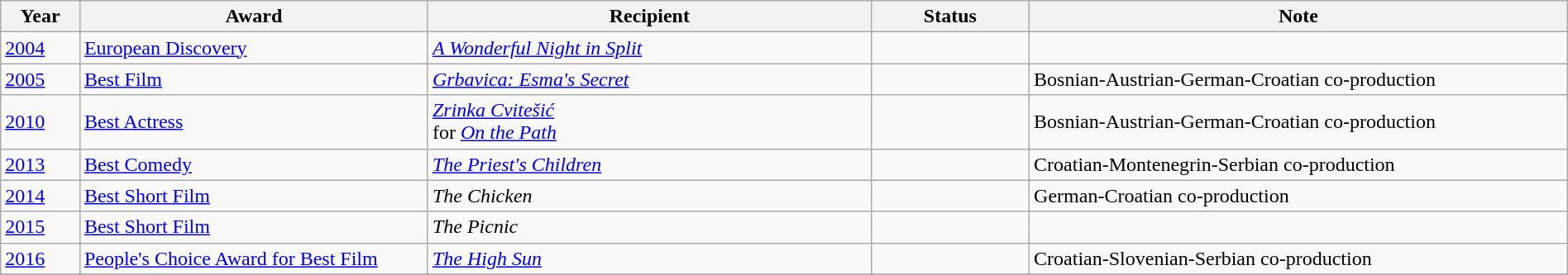<table class="wikitable" width="100%" cellpadding="5">
<tr>
<th width="5%">Year</th>
<th width="22%">Award</th>
<th width="28%">Recipient</th>
<th width="10%">Status</th>
<th width="34%">Note</th>
</tr>
<tr>
<td><a href='#'>2004</a></td>
<td><a href='#'>European Discovery</a></td>
<td><em><a href='#'>A Wonderful Night in Split</a></em></td>
<td></td>
<td></td>
</tr>
<tr>
<td><a href='#'>2005</a></td>
<td><a href='#'>Best Film</a></td>
<td><em><a href='#'>Grbavica: Esma's Secret</a></em></td>
<td></td>
<td>Bosnian-Austrian-German-Croatian co-production</td>
</tr>
<tr>
<td><a href='#'>2010</a></td>
<td><a href='#'>Best Actress</a></td>
<td><em><a href='#'>Zrinka Cvitešić</a></em> <br>for <em><a href='#'>On the Path</a></em></td>
<td></td>
<td>Bosnian-Austrian-German-Croatian co-production</td>
</tr>
<tr>
<td><a href='#'>2013</a></td>
<td><a href='#'>Best Comedy</a></td>
<td><em><a href='#'>The Priest's Children</a></em></td>
<td></td>
<td>Croatian-Montenegrin-Serbian co-production</td>
</tr>
<tr>
<td><a href='#'>2014</a></td>
<td><a href='#'>Best Short Film</a></td>
<td><em>The Chicken</em></td>
<td></td>
<td>German-Croatian co-production</td>
</tr>
<tr>
<td><a href='#'>2015</a></td>
<td><a href='#'>Best Short Film</a></td>
<td><em>The Picnic</em></td>
<td></td>
<td></td>
</tr>
<tr>
<td><a href='#'>2016</a></td>
<td><a href='#'>People's Choice Award for Best Film</a></td>
<td><em><a href='#'>The High Sun</a></em></td>
<td></td>
<td>Croatian-Slovenian-Serbian co-production</td>
</tr>
<tr>
</tr>
</table>
